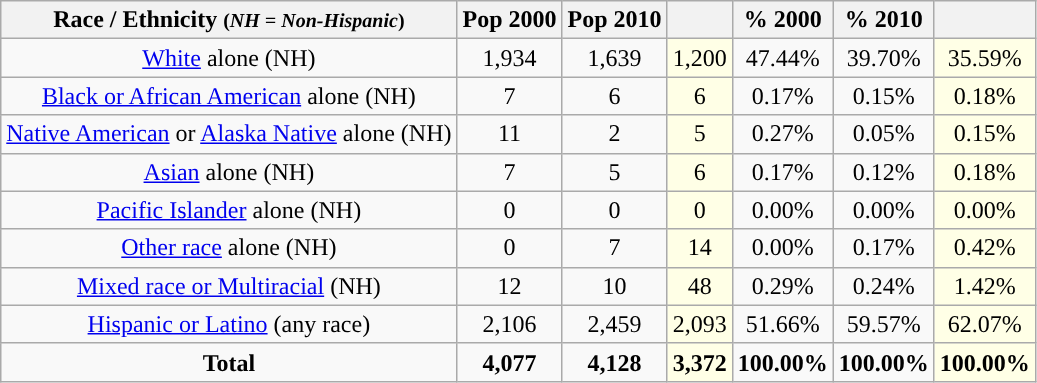<table class="wikitable" style="text-align:center;">
<tr>
<th>Race / Ethnicity <small>(<em>NH = Non-Hispanic</em>)</small></th>
<th>Pop 2000</th>
<th>Pop 2010</th>
<th></th>
<th>% 2000</th>
<th>% 2010</th>
<th></th>
</tr>
<tr>
<td><a href='#'>White</a> alone (NH)</td>
<td>1,934</td>
<td>1,639</td>
<td style='background: #ffffe6;'>1,200</td>
<td>47.44%</td>
<td>39.70%</td>
<td style='background: #ffffe6;'>35.59%</td>
</tr>
<tr>
<td><a href='#'>Black or African American</a> alone (NH)</td>
<td>7</td>
<td>6</td>
<td style='background: #ffffe6;'>6</td>
<td>0.17%</td>
<td>0.15%</td>
<td style='background: #ffffe6;'>0.18%</td>
</tr>
<tr>
<td><a href='#'>Native American</a> or <a href='#'>Alaska Native</a> alone (NH)</td>
<td>11</td>
<td>2</td>
<td style='background: #ffffe6;'>5</td>
<td>0.27%</td>
<td>0.05%</td>
<td style='background: #ffffe6;'>0.15%</td>
</tr>
<tr>
<td><a href='#'>Asian</a> alone (NH)</td>
<td>7</td>
<td>5</td>
<td style='background: #ffffe6;'>6</td>
<td>0.17%</td>
<td>0.12%</td>
<td style='background: #ffffe6;'>0.18%</td>
</tr>
<tr>
<td><a href='#'>Pacific Islander</a> alone (NH)</td>
<td>0</td>
<td>0</td>
<td style='background: #ffffe6;'>0</td>
<td>0.00%</td>
<td>0.00%</td>
<td style='background: #ffffe6;'>0.00%</td>
</tr>
<tr>
<td><a href='#'>Other race</a> alone (NH)</td>
<td>0</td>
<td>7</td>
<td style='background: #ffffe6;'>14</td>
<td>0.00%</td>
<td>0.17%</td>
<td style='background: #ffffe6;'>0.42%</td>
</tr>
<tr>
<td><a href='#'>Mixed race or Multiracial</a> (NH)</td>
<td>12</td>
<td>10</td>
<td style='background: #ffffe6;'>48</td>
<td>0.29%</td>
<td>0.24%</td>
<td style='background: #ffffe6;'>1.42%</td>
</tr>
<tr>
<td><a href='#'>Hispanic or Latino</a> (any race)</td>
<td>2,106</td>
<td>2,459</td>
<td style='background: #ffffe6;'>2,093</td>
<td>51.66%</td>
<td>59.57%</td>
<td style='background: #ffffe6;'>62.07%</td>
</tr>
<tr>
<td><strong>Total</strong></td>
<td><strong>4,077</strong></td>
<td><strong>4,128</strong></td>
<td style='background: #ffffe6;'><strong>3,372</strong></td>
<td><strong>100.00%</strong></td>
<td><strong>100.00%</strong></td>
<td style='background: #ffffe6;'><strong>100.00%</strong></td>
</tr>
</table>
